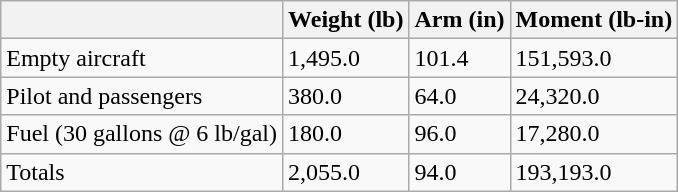<table class="wikitable" border="1">
<tr>
<th></th>
<th>Weight (lb)</th>
<th>Arm (in)</th>
<th>Moment (lb-in)</th>
</tr>
<tr>
<td>Empty aircraft</td>
<td>1,495.0</td>
<td>101.4</td>
<td>151,593.0</td>
</tr>
<tr>
<td>Pilot and passengers</td>
<td>380.0</td>
<td>64.0</td>
<td>24,320.0</td>
</tr>
<tr>
<td>Fuel (30 gallons @ 6 lb/gal)</td>
<td>180.0</td>
<td>96.0</td>
<td>17,280.0</td>
</tr>
<tr>
<td>Totals</td>
<td>2,055.0</td>
<td>94.0</td>
<td>193,193.0</td>
</tr>
</table>
